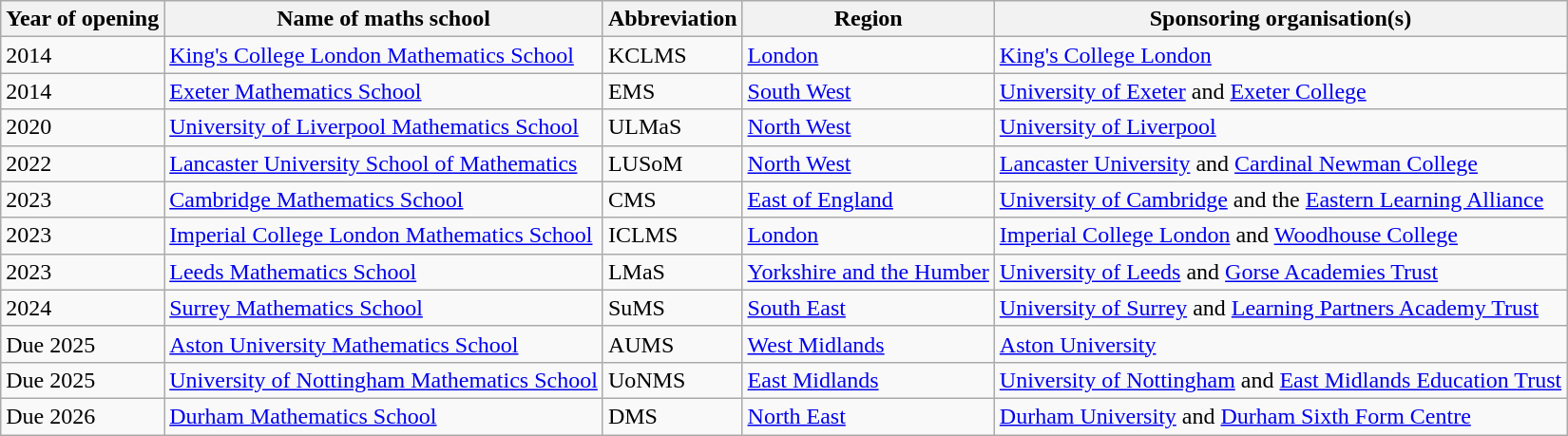<table class="wikitable">
<tr>
<th>Year of opening</th>
<th>Name of maths school</th>
<th>Abbreviation</th>
<th>Region</th>
<th>Sponsoring organisation(s)</th>
</tr>
<tr>
<td>2014</td>
<td><a href='#'>King's College London Mathematics School</a></td>
<td>KCLMS</td>
<td><a href='#'>London</a></td>
<td><a href='#'>King's College London</a></td>
</tr>
<tr>
<td>2014</td>
<td><a href='#'>Exeter Mathematics School</a></td>
<td>EMS</td>
<td><a href='#'>South West</a></td>
<td><a href='#'>University of Exeter</a> and <a href='#'>Exeter College</a></td>
</tr>
<tr>
<td>2020</td>
<td><a href='#'>University of Liverpool Mathematics School</a></td>
<td>ULMaS</td>
<td><a href='#'>North West</a></td>
<td><a href='#'>University of Liverpool</a></td>
</tr>
<tr>
<td>2022</td>
<td><a href='#'>Lancaster University School of Mathematics</a></td>
<td>LUSoM</td>
<td><a href='#'>North West</a></td>
<td><a href='#'>Lancaster University</a> and <a href='#'>Cardinal Newman College</a></td>
</tr>
<tr>
<td>2023</td>
<td><a href='#'>Cambridge Mathematics School</a></td>
<td>CMS</td>
<td><a href='#'>East of England</a></td>
<td><a href='#'>University of Cambridge</a> and the <a href='#'>Eastern Learning Alliance</a></td>
</tr>
<tr>
<td>2023</td>
<td><a href='#'>Imperial College London Mathematics School</a></td>
<td>ICLMS</td>
<td><a href='#'>London</a></td>
<td><a href='#'>Imperial College London</a> and <a href='#'>Woodhouse College</a></td>
</tr>
<tr>
<td>2023</td>
<td><a href='#'>Leeds Mathematics School</a></td>
<td>LMaS</td>
<td><a href='#'>Yorkshire and the Humber</a></td>
<td><a href='#'>University of Leeds</a> and <a href='#'>Gorse Academies Trust</a></td>
</tr>
<tr>
<td>2024</td>
<td><a href='#'>Surrey Mathematics School</a></td>
<td>SuMS</td>
<td><a href='#'>South East</a></td>
<td><a href='#'>University of Surrey</a> and <a href='#'>Learning Partners Academy Trust</a></td>
</tr>
<tr>
<td>Due 2025</td>
<td><a href='#'>Aston University Mathematics School</a></td>
<td>AUMS</td>
<td><a href='#'>West Midlands</a></td>
<td><a href='#'>Aston University</a></td>
</tr>
<tr>
<td>Due 2025</td>
<td><a href='#'>University of Nottingham Mathematics School</a></td>
<td>UoNMS</td>
<td><a href='#'>East Midlands</a></td>
<td><a href='#'>University of Nottingham</a> and <a href='#'>East Midlands Education Trust</a></td>
</tr>
<tr>
<td>Due 2026</td>
<td><a href='#'>Durham Mathematics School</a></td>
<td>DMS</td>
<td><a href='#'>North East</a></td>
<td><a href='#'>Durham University</a> and <a href='#'>Durham Sixth Form Centre</a></td>
</tr>
</table>
